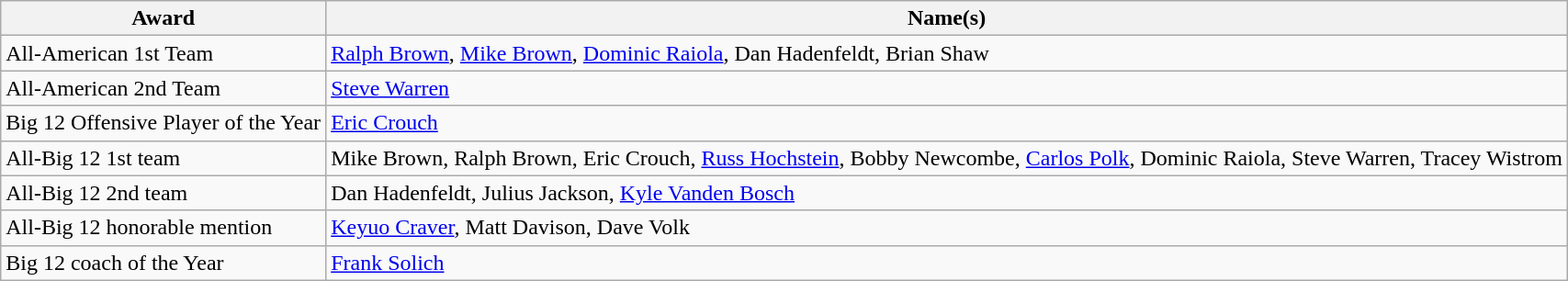<table class="wikitable">
<tr>
<th>Award</th>
<th>Name(s)</th>
</tr>
<tr>
<td>All-American 1st Team</td>
<td><a href='#'>Ralph Brown</a>, <a href='#'>Mike Brown</a>, <a href='#'>Dominic Raiola</a>, Dan Hadenfeldt, Brian Shaw</td>
</tr>
<tr>
<td>All-American 2nd Team</td>
<td><a href='#'>Steve Warren</a></td>
</tr>
<tr>
<td>Big 12 Offensive Player of the Year</td>
<td><a href='#'>Eric Crouch</a></td>
</tr>
<tr>
<td>All-Big 12 1st team</td>
<td>Mike Brown, Ralph Brown, Eric Crouch, <a href='#'>Russ Hochstein</a>, Bobby Newcombe, <a href='#'>Carlos Polk</a>, Dominic Raiola, Steve Warren, Tracey Wistrom</td>
</tr>
<tr>
<td>All-Big 12 2nd team</td>
<td>Dan Hadenfeldt, Julius Jackson, <a href='#'>Kyle Vanden Bosch</a></td>
</tr>
<tr>
<td>All-Big 12 honorable mention</td>
<td><a href='#'>Keyuo Craver</a>, Matt Davison, Dave Volk</td>
</tr>
<tr>
<td>Big 12 coach of the Year</td>
<td><a href='#'>Frank Solich</a></td>
</tr>
</table>
